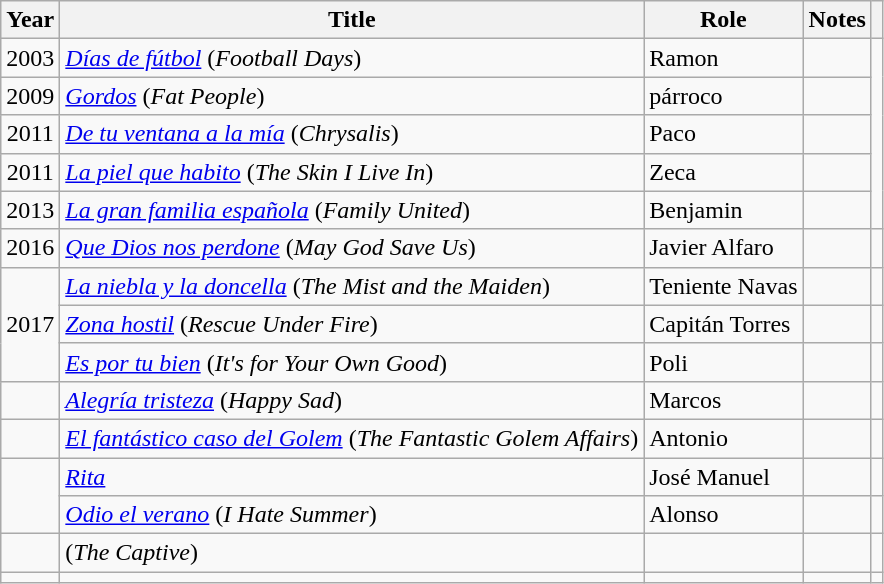<table class="wikitable sortable">
<tr>
<th>Year</th>
<th>Title</th>
<th>Role</th>
<th class="unsortable">Notes</th>
<th class="unsortable"></th>
</tr>
<tr>
<td align = "center">2003</td>
<td><em><a href='#'>Días de fútbol</a></em> (<em>Football Days</em>)</td>
<td>Ramon</td>
<td></td>
</tr>
<tr>
<td align = "center">2009</td>
<td><em><a href='#'>Gordos</a></em> (<em>Fat People</em>)</td>
<td>párroco</td>
<td></td>
</tr>
<tr>
<td align = "center">2011</td>
<td><em><a href='#'>De tu ventana a la mía</a></em> (<em>Chrysalis</em>)</td>
<td>Paco</td>
<td></td>
</tr>
<tr>
<td align = "center">2011</td>
<td><em><a href='#'>La piel que habito</a></em> (<em>The Skin I Live In</em>)</td>
<td>Zeca</td>
<td></td>
</tr>
<tr>
<td align = "center">2013</td>
<td><em><a href='#'>La gran familia española</a></em> (<em>Family United</em>)</td>
<td>Benjamin</td>
<td></td>
</tr>
<tr>
<td align = "center">2016</td>
<td><em><a href='#'>Que Dios nos perdone</a></em>  (<em>May God Save Us</em>)</td>
<td>Javier Alfaro</td>
<td></td>
<td align = "center"></td>
</tr>
<tr>
<td rowspan = "3" align = "center">2017</td>
<td><em><a href='#'>La niebla y la doncella</a></em> (<em>The Mist and the Maiden</em>)</td>
<td>Teniente Navas</td>
<td></td>
<td align = "center"></td>
</tr>
<tr>
<td><em><a href='#'>Zona hostil</a></em> (<em>Rescue Under Fire</em>)</td>
<td>Capitán Torres</td>
<td></td>
<td align = "center"></td>
</tr>
<tr>
<td><em><a href='#'>Es por tu bien</a></em> (<em>It's for Your Own Good</em>)</td>
<td>Poli</td>
<td></td>
<td align = "center"></td>
</tr>
<tr>
<td></td>
<td><em><a href='#'>Alegría tristeza</a></em> (<em>Happy Sad</em>)</td>
<td>Marcos</td>
<td></td>
<td></td>
</tr>
<tr>
<td></td>
<td><em><a href='#'>El fantástico caso del Golem</a></em> (<em>The Fantastic Golem Affairs</em>)</td>
<td>Antonio</td>
<td></td>
<td></td>
</tr>
<tr>
<td rowspan = "2"></td>
<td><em><a href='#'>Rita</a></em></td>
<td>José Manuel</td>
<td></td>
<td></td>
</tr>
<tr>
<td><em><a href='#'>Odio el verano</a></em> (<em>I Hate Summer</em>)</td>
<td>Alonso</td>
<td></td>
<td></td>
</tr>
<tr>
<td></td>
<td> (<em>The Captive</em>)</td>
<td></td>
<td></td>
<td></td>
</tr>
<tr>
<td></td>
<td></td>
<td></td>
<td></td>
<td></td>
</tr>
</table>
